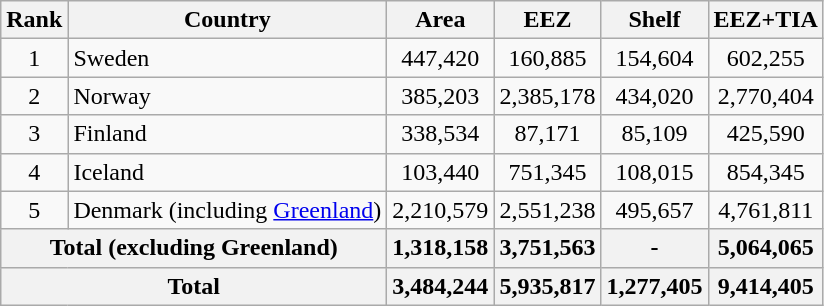<table class="sortable wikitable" style="text-align: center">
<tr>
<th>Rank</th>
<th>Country</th>
<th>Area</th>
<th>EEZ</th>
<th>Shelf</th>
<th>EEZ+TIA</th>
</tr>
<tr>
<td>1</td>
<td align=left>Sweden</td>
<td>447,420</td>
<td>160,885</td>
<td>154,604</td>
<td>602,255</td>
</tr>
<tr>
<td>2</td>
<td align=left>Norway</td>
<td>385,203</td>
<td>2,385,178</td>
<td>434,020</td>
<td>2,770,404</td>
</tr>
<tr>
<td>3</td>
<td align=left>Finland</td>
<td>338,534</td>
<td>87,171</td>
<td>85,109</td>
<td>425,590</td>
</tr>
<tr>
<td>4</td>
<td align=left>Iceland</td>
<td>103,440</td>
<td>751,345</td>
<td>108,015</td>
<td>854,345</td>
</tr>
<tr>
<td>5</td>
<td align=left>Denmark (including <a href='#'>Greenland</a>)</td>
<td>2,210,579</td>
<td>2,551,238</td>
<td>495,657</td>
<td>4,761,811</td>
</tr>
<tr>
<th colspan=2>Total (excluding Greenland)</th>
<th>1,318,158</th>
<th>3,751,563</th>
<th>-</th>
<th>5,064,065</th>
</tr>
<tr>
<th colspan=2>Total</th>
<th>3,484,244</th>
<th>5,935,817</th>
<th>1,277,405</th>
<th>9,414,405</th>
</tr>
</table>
